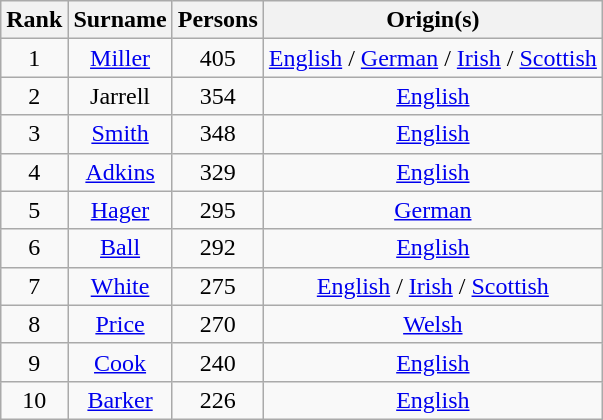<table class="wikitable sortable" style="text-align: center">
<tr>
<th>Rank</th>
<th>Surname</th>
<th>Persons</th>
<th>Origin(s)</th>
</tr>
<tr>
<td>1</td>
<td><a href='#'>Miller</a></td>
<td>405</td>
<td><a href='#'>English</a> / <a href='#'>German</a> / <a href='#'>Irish</a> / <a href='#'>Scottish</a></td>
</tr>
<tr>
<td>2</td>
<td>Jarrell</td>
<td>354</td>
<td><a href='#'>English</a></td>
</tr>
<tr>
<td>3</td>
<td><a href='#'>Smith</a></td>
<td>348</td>
<td><a href='#'>English</a></td>
</tr>
<tr>
<td>4</td>
<td><a href='#'>Adkins</a></td>
<td>329</td>
<td><a href='#'>English</a></td>
</tr>
<tr>
<td>5</td>
<td><a href='#'>Hager</a></td>
<td>295</td>
<td><a href='#'>German</a></td>
</tr>
<tr>
<td>6</td>
<td><a href='#'>Ball</a></td>
<td>292</td>
<td><a href='#'>English</a></td>
</tr>
<tr>
<td>7</td>
<td><a href='#'>White</a></td>
<td>275</td>
<td><a href='#'>English</a> / <a href='#'>Irish</a> / <a href='#'>Scottish</a></td>
</tr>
<tr>
<td>8</td>
<td><a href='#'>Price</a></td>
<td>270</td>
<td><a href='#'>Welsh</a></td>
</tr>
<tr>
<td>9</td>
<td><a href='#'>Cook</a></td>
<td>240</td>
<td><a href='#'>English</a></td>
</tr>
<tr>
<td>10</td>
<td><a href='#'>Barker</a></td>
<td>226</td>
<td><a href='#'>English</a></td>
</tr>
</table>
